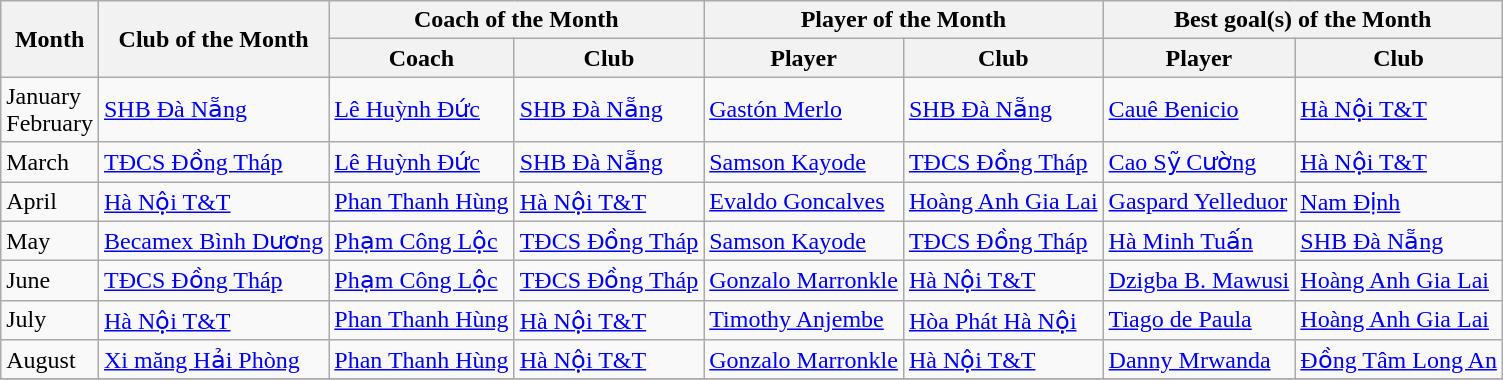<table class="wikitable">
<tr>
<th rowspan="2">Month</th>
<th rowspan="2">Club of the Month</th>
<th colspan="2">Coach of the Month</th>
<th colspan="2">Player of the Month</th>
<th colspan="2">Best goal(s) of the Month</th>
</tr>
<tr>
<th>Coach</th>
<th>Club</th>
<th>Player</th>
<th>Club</th>
<th>Player</th>
<th>Club</th>
</tr>
<tr>
<td>January <br> February</td>
<td><a href='#'>SHB Đà Nẵng</a></td>
<td> <a href='#'>Lê Huỳnh Đức</a></td>
<td><a href='#'>SHB Đà Nẵng</a></td>
<td> <a href='#'>Gastón Merlo</a></td>
<td><a href='#'>SHB Đà Nẵng</a></td>
<td> <a href='#'>Cauê Benicio</a></td>
<td><a href='#'>Hà Nội T&T</a></td>
</tr>
<tr>
<td>March</td>
<td><a href='#'>TĐCS Đồng Tháp</a></td>
<td> <a href='#'>Lê Huỳnh Đức</a></td>
<td><a href='#'>SHB Đà Nẵng</a></td>
<td> <a href='#'>Samson Kayode</a></td>
<td><a href='#'>TĐCS Đồng Tháp</a></td>
<td> <a href='#'>Cao Sỹ Cường</a></td>
<td><a href='#'>Hà Nội T&T</a></td>
</tr>
<tr>
<td>April</td>
<td><a href='#'>Hà Nội T&T</a></td>
<td> <a href='#'>Phan Thanh Hùng</a></td>
<td><a href='#'>Hà Nội T&T</a></td>
<td> <a href='#'>Evaldo Goncalves</a></td>
<td><a href='#'>Hoàng Anh Gia Lai</a></td>
<td> <a href='#'>Gaspard Yelleduor</a></td>
<td><a href='#'>Nam Định</a></td>
</tr>
<tr>
<td>May</td>
<td><a href='#'>Becamex Bình Dương</a></td>
<td> <a href='#'>Phạm Công Lộc</a></td>
<td><a href='#'>TĐCS Đồng Tháp</a></td>
<td> <a href='#'>Samson Kayode</a></td>
<td><a href='#'>TĐCS Đồng Tháp</a></td>
<td> <a href='#'>Hà Minh Tuấn</a></td>
<td><a href='#'>SHB Đà Nẵng</a></td>
</tr>
<tr>
<td>June</td>
<td><a href='#'>TĐCS Đồng Tháp</a></td>
<td> <a href='#'>Phạm Công Lộc</a></td>
<td><a href='#'>TĐCS Đồng Tháp</a></td>
<td> <a href='#'>Gonzalo Marronkle</a></td>
<td><a href='#'>Hà Nội T&T</a></td>
<td> <a href='#'>Dzigba B. Mawusi</a></td>
<td><a href='#'>Hoàng Anh Gia Lai</a></td>
</tr>
<tr>
<td>July</td>
<td><a href='#'>Hà Nội T&T</a></td>
<td> <a href='#'>Phan Thanh Hùng</a></td>
<td><a href='#'>Hà Nội T&T</a></td>
<td> <a href='#'>Timothy Anjembe</a></td>
<td><a href='#'>Hòa Phát Hà Nội</a></td>
<td> <a href='#'>Tiago de Paula</a></td>
<td><a href='#'>Hoàng Anh Gia Lai</a></td>
</tr>
<tr>
<td>August</td>
<td><a href='#'>Xi măng Hải Phòng</a></td>
<td> <a href='#'>Phan Thanh Hùng</a></td>
<td><a href='#'>Hà Nội T&T</a></td>
<td> <a href='#'>Gonzalo Marronkle</a></td>
<td><a href='#'>Hà Nội T&T</a></td>
<td> <a href='#'>Danny Mrwanda</a></td>
<td><a href='#'>Đồng Tâm Long An</a></td>
</tr>
<tr>
</tr>
</table>
